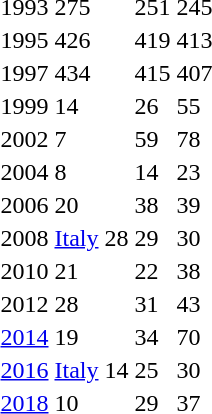<table>
<tr>
<td>1993</td>
<td> 275</td>
<td> 251</td>
<td> 245</td>
</tr>
<tr>
<td>1995</td>
<td> 426</td>
<td> 419</td>
<td> 413</td>
</tr>
<tr>
<td>1997</td>
<td> 434</td>
<td> 415</td>
<td> 407</td>
</tr>
<tr>
<td>1999</td>
<td> 14</td>
<td> 26</td>
<td> 55</td>
</tr>
<tr>
<td>2002</td>
<td> 7</td>
<td> 59</td>
<td> 78</td>
</tr>
<tr>
<td>2004</td>
<td> 8</td>
<td> 14</td>
<td> 23</td>
</tr>
<tr>
<td>2006</td>
<td> 20</td>
<td> 38</td>
<td> 39</td>
</tr>
<tr>
<td>2008 </td>
<td> <a href='#'>Italy</a> 28</td>
<td> 29</td>
<td> 30</td>
</tr>
<tr>
<td>2010</td>
<td> 21</td>
<td> 22</td>
<td> 38</td>
</tr>
<tr>
<td>2012 </td>
<td> 28</td>
<td> 31</td>
<td> 43</td>
</tr>
<tr>
<td><a href='#'>2014</a> </td>
<td> 19</td>
<td> 34</td>
<td> 70</td>
</tr>
<tr>
<td><a href='#'>2016</a> </td>
<td> <a href='#'>Italy</a> 14</td>
<td> 25</td>
<td> 30</td>
</tr>
<tr>
<td><a href='#'>2018</a></td>
<td> 10</td>
<td> 29</td>
<td> 37</td>
</tr>
</table>
